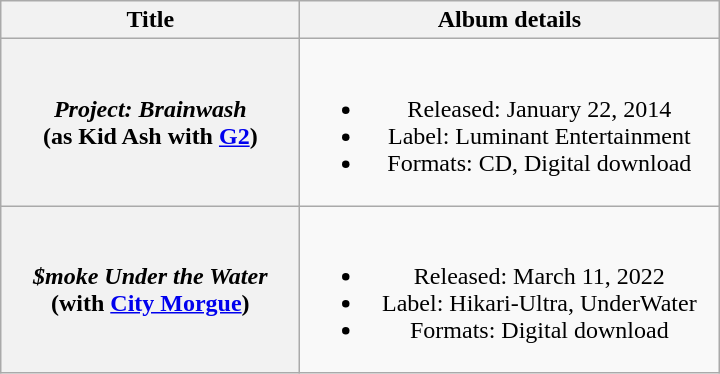<table class="wikitable plainrowheaders" style="text-align:center;">
<tr>
<th scope="col" style="width:12em;">Title</th>
<th scope="col" style="width:17em;">Album details</th>
</tr>
<tr>
<th scope="row"><em>Project: Brainwash</em><br><span>(as Kid Ash with <a href='#'>G2</a>)</span></th>
<td><br><ul><li>Released: January 22, 2014</li><li>Label: Luminant Entertainment</li><li>Formats: CD, Digital download</li></ul></td>
</tr>
<tr>
<th scope="row"><em>$moke Under the Water</em><br><span>(with <a href='#'>City Morgue</a>)</span></th>
<td><br><ul><li>Released: March 11, 2022</li><li>Label: Hikari-Ultra, UnderWater</li><li>Formats: Digital download</li></ul></td>
</tr>
</table>
